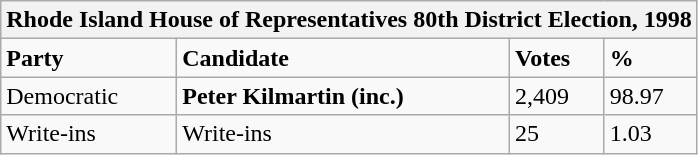<table class="wikitable">
<tr>
<th colspan="4">Rhode Island House of Representatives 80th District Election, 1998</th>
</tr>
<tr>
<td><strong>Party</strong></td>
<td><strong>Candidate</strong></td>
<td><strong>Votes</strong></td>
<td><strong>%</strong></td>
</tr>
<tr>
<td>Democratic</td>
<td><strong>Peter Kilmartin (inc.)</strong></td>
<td>2,409</td>
<td>98.97</td>
</tr>
<tr>
<td>Write-ins</td>
<td>Write-ins</td>
<td>25</td>
<td>1.03</td>
</tr>
</table>
